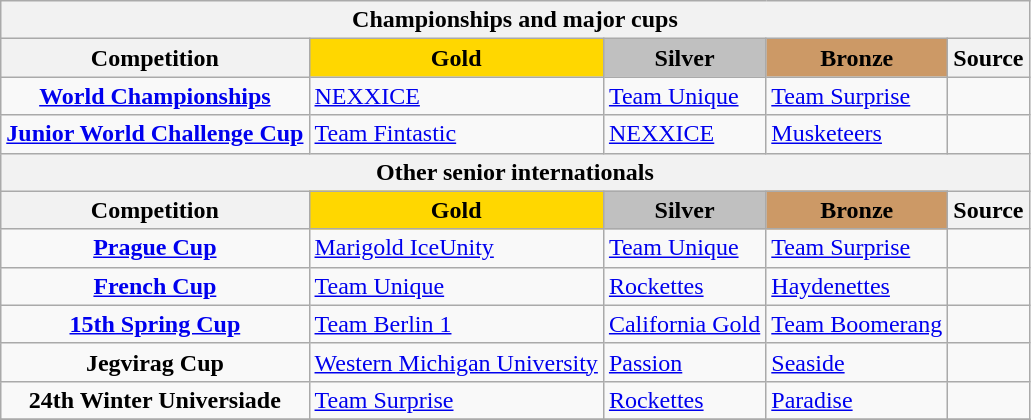<table class="wikitable">
<tr>
<th colspan=5>Championships and major cups</th>
</tr>
<tr>
<th>Competition</th>
<td align=center bgcolor=gold><strong>Gold</strong></td>
<td align=center bgcolor=silver><strong>Silver</strong></td>
<td align=center bgcolor=cc9966><strong>Bronze</strong></td>
<th>Source</th>
</tr>
<tr>
<td align="center"><strong><a href='#'>World Championships</a></strong></td>
<td> <a href='#'>NEXXICE</a></td>
<td> <a href='#'>Team Unique</a></td>
<td> <a href='#'>Team Surprise</a></td>
<td align="center"></td>
</tr>
<tr>
<td align="center"><strong><a href='#'>Junior World Challenge Cup</a></strong></td>
<td> <a href='#'>Team Fintastic</a></td>
<td> <a href='#'>NEXXICE</a></td>
<td> <a href='#'>Musketeers</a></td>
<td align="center"></td>
</tr>
<tr>
<th colspan=5>Other senior internationals</th>
</tr>
<tr>
<th>Competition</th>
<td align=center bgcolor=gold><strong>Gold</strong></td>
<td align=center bgcolor=silver><strong>Silver</strong></td>
<td align=center bgcolor=cc9966><strong>Bronze</strong></td>
<th>Source</th>
</tr>
<tr>
<td align="center"><strong><a href='#'>Prague Cup</a></strong></td>
<td> <a href='#'>Marigold IceUnity</a></td>
<td> <a href='#'>Team Unique</a></td>
<td> <a href='#'>Team Surprise</a></td>
<td align="center"></td>
</tr>
<tr>
<td align="center"><strong><a href='#'>French Cup</a></strong></td>
<td> <a href='#'>Team Unique</a></td>
<td> <a href='#'>Rockettes</a></td>
<td> <a href='#'>Haydenettes</a></td>
<td align="center"></td>
</tr>
<tr>
<td align="center"><strong><a href='#'>15th Spring Cup</a></strong></td>
<td> <a href='#'>Team Berlin 1</a></td>
<td> <a href='#'>California Gold</a></td>
<td> <a href='#'>Team Boomerang</a></td>
<td align="center"></td>
</tr>
<tr>
<td align="center"><strong>Jegvirag Cup</strong></td>
<td> <a href='#'>Western Michigan University</a></td>
<td> <a href='#'>Passion</a></td>
<td> <a href='#'>Seaside</a></td>
<td align="center"></td>
</tr>
<tr>
<td align="center"><strong>24th Winter Universiade</strong></td>
<td> <a href='#'>Team Surprise</a></td>
<td> <a href='#'>Rockettes</a></td>
<td> <a href='#'>Paradise</a></td>
<td align="center"></td>
</tr>
<tr>
</tr>
</table>
